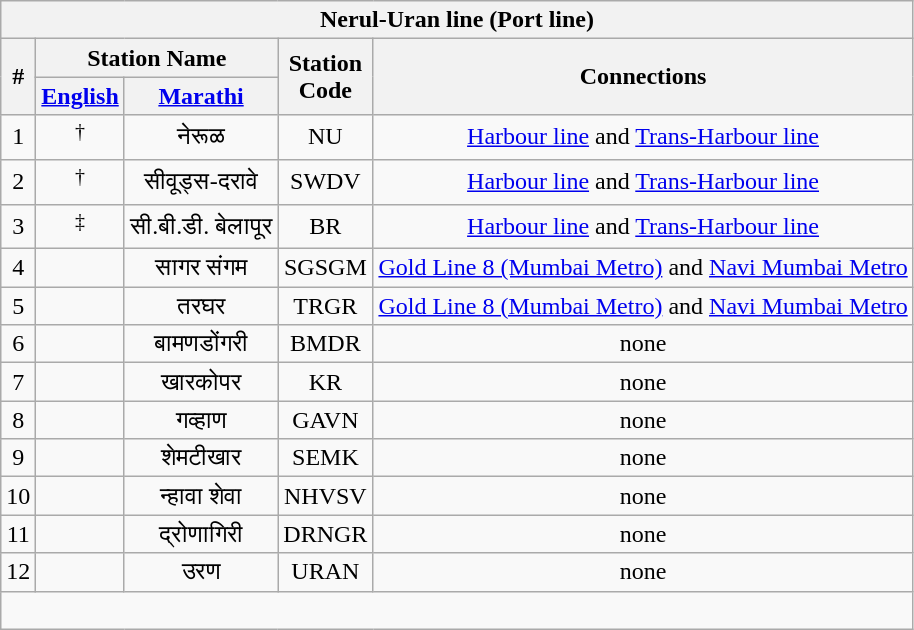<table class="wikitable"  style="text-align:center">
<tr>
<th colspan="5">Nerul-Uran line (Port line)</th>
</tr>
<tr>
<th rowspan="2">#</th>
<th colspan="2">Station Name</th>
<th rowspan="2">Station<br>Code</th>
<th rowspan="2">Connections</th>
</tr>
<tr>
<th><a href='#'>English</a></th>
<th><a href='#'>Marathi</a></th>
</tr>
<tr>
<td>1</td>
<td><sup>†</sup></td>
<td>नेरूळ</td>
<td>NU</td>
<td><a href='#'>Harbour line</a> and <a href='#'>Trans-Harbour line</a></td>
</tr>
<tr>
<td>2</td>
<td><sup>†</sup></td>
<td>सीवूड्स-दरावे</td>
<td>SWDV</td>
<td><a href='#'>Harbour line</a> and <a href='#'>Trans-Harbour line</a></td>
</tr>
<tr>
<td>3</td>
<td><sup>‡</sup></td>
<td>सी.बी.डी. बेलापूर</td>
<td>BR</td>
<td><a href='#'>Harbour line</a> and <a href='#'>Trans-Harbour line</a></td>
</tr>
<tr>
<td>4</td>
<td></td>
<td>सागर संगम</td>
<td>SGSGM</td>
<td><a href='#'>Gold Line 8 (Mumbai Metro)</a> and <a href='#'>Navi Mumbai Metro</a></td>
</tr>
<tr>
<td>5</td>
<td></td>
<td>तरघर</td>
<td>TRGR</td>
<td><a href='#'>Gold Line 8 (Mumbai Metro)</a> and <a href='#'>Navi Mumbai Metro</a></td>
</tr>
<tr>
<td>6</td>
<td></td>
<td>बामणडोंगरी</td>
<td>BMDR</td>
<td>none</td>
</tr>
<tr>
<td>7</td>
<td></td>
<td>खारकोपर</td>
<td>KR</td>
<td>none</td>
</tr>
<tr>
<td>8</td>
<td></td>
<td>गव्हाण</td>
<td>GAVN</td>
<td>none</td>
</tr>
<tr>
<td>9</td>
<td></td>
<td>शेमटीखार</td>
<td>SEMK</td>
<td>none</td>
</tr>
<tr>
<td>10</td>
<td></td>
<td>न्हावा शेवा</td>
<td>NHVSV</td>
<td>none</td>
</tr>
<tr>
<td>11</td>
<td></td>
<td>द्रोणागिरी</td>
<td>DRNGR</td>
<td>none</td>
</tr>
<tr>
<td>12</td>
<td></td>
<td>उरण</td>
<td>URAN</td>
<td>none</td>
</tr>
<tr>
<td colspan="5">   </td>
</tr>
</table>
